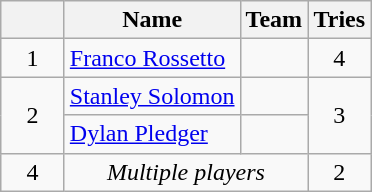<table class="wikitable" style="text-align:center">
<tr>
<th align=center width="35"></th>
<th>Name</th>
<th>Team</th>
<th align=center width="35">Tries</th>
</tr>
<tr>
<td>1</td>
<td align="left"><a href='#'>Franco Rossetto</a></td>
<td align="left"></td>
<td>4</td>
</tr>
<tr>
<td rowspan="2">2</td>
<td align="left"><a href='#'>Stanley Solomon</a></td>
<td align="left"></td>
<td rowspan="2">3</td>
</tr>
<tr>
<td align="left"><a href='#'>Dylan Pledger</a></td>
<td align="left"></td>
</tr>
<tr>
<td>4</td>
<td colspan=2><em>Multiple players</em></td>
<td>2</td>
</tr>
</table>
